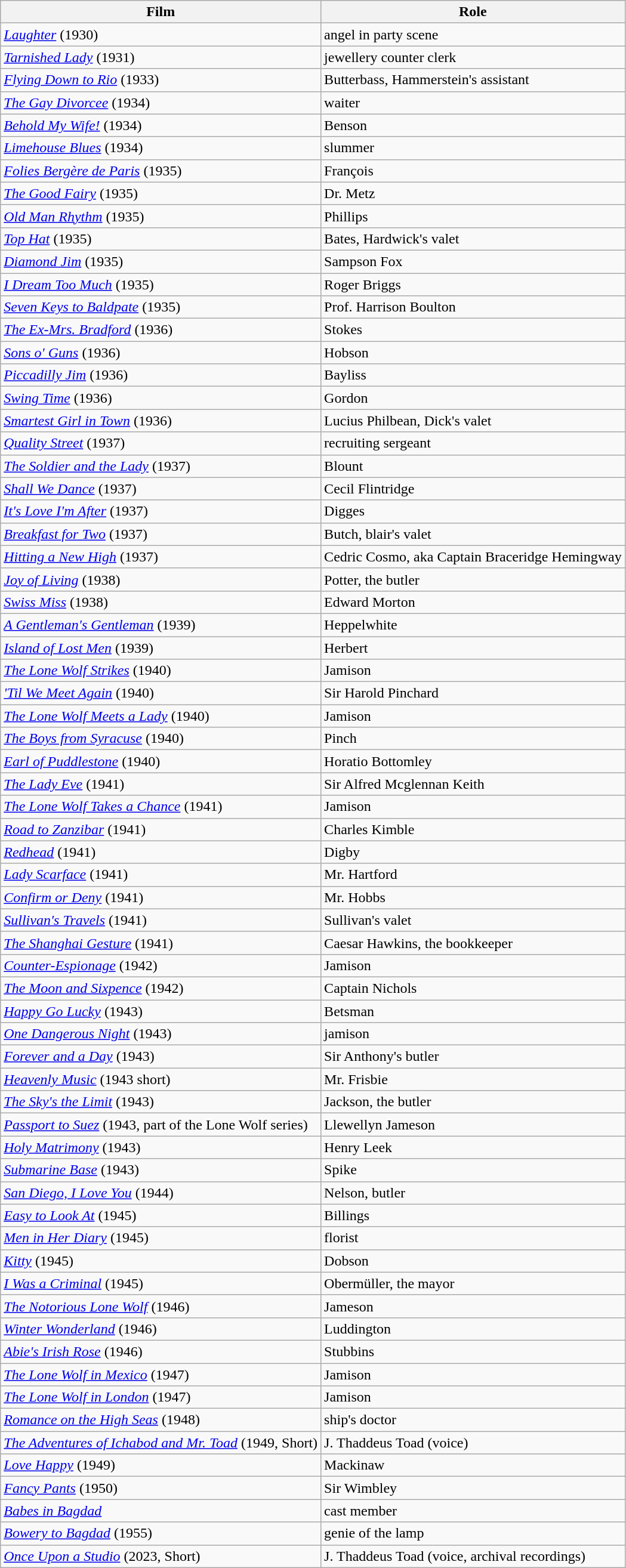<table class="wikitable plainrowheaders" style="text-align: left; margin-right: 0;">
<tr>
<th scope="col">Film</th>
<th scope="col">Role</th>
</tr>
<tr>
<td><em><a href='#'>Laughter</a></em> (1930)</td>
<td>angel in party scene</td>
</tr>
<tr>
<td><em><a href='#'>Tarnished Lady</a></em> (1931)</td>
<td>jewellery counter clerk</td>
</tr>
<tr>
<td><em><a href='#'>Flying Down to Rio</a></em> (1933)</td>
<td>Butterbass, Hammerstein's assistant</td>
</tr>
<tr>
<td><em><a href='#'>The Gay Divorcee</a></em> (1934)</td>
<td>waiter</td>
</tr>
<tr>
<td><em><a href='#'>Behold My Wife!</a></em> (1934)</td>
<td>Benson</td>
</tr>
<tr>
<td><em><a href='#'>Limehouse Blues</a></em> (1934)</td>
<td>slummer</td>
</tr>
<tr>
<td><em><a href='#'>Folies Bergère de Paris</a></em> (1935)</td>
<td>François</td>
</tr>
<tr>
<td><em><a href='#'>The Good Fairy</a></em> (1935)</td>
<td>Dr. Metz</td>
</tr>
<tr>
<td><em><a href='#'>Old Man Rhythm</a></em> (1935)</td>
<td>Phillips</td>
</tr>
<tr>
<td><em><a href='#'>Top Hat</a></em> (1935)</td>
<td>Bates, Hardwick's valet</td>
</tr>
<tr>
<td><em><a href='#'>Diamond Jim</a></em> (1935)</td>
<td>Sampson Fox</td>
</tr>
<tr>
<td><em><a href='#'>I Dream Too Much</a></em> (1935)</td>
<td>Roger Briggs</td>
</tr>
<tr>
<td><em><a href='#'>Seven Keys to Baldpate</a></em> (1935)</td>
<td>Prof. Harrison Boulton</td>
</tr>
<tr>
<td><em><a href='#'>The Ex-Mrs. Bradford</a></em> (1936)</td>
<td>Stokes</td>
</tr>
<tr>
<td><em><a href='#'>Sons o' Guns</a></em> (1936)</td>
<td>Hobson</td>
</tr>
<tr>
<td><em><a href='#'>Piccadilly Jim</a></em> (1936)</td>
<td>Bayliss</td>
</tr>
<tr>
<td><em><a href='#'>Swing Time</a></em> (1936)</td>
<td>Gordon</td>
</tr>
<tr>
<td><em><a href='#'>Smartest Girl in Town</a></em> (1936)</td>
<td>Lucius Philbean, Dick's valet</td>
</tr>
<tr>
<td><em><a href='#'>Quality Street</a></em> (1937)</td>
<td>recruiting sergeant</td>
</tr>
<tr>
<td><em><a href='#'>The Soldier and the Lady</a></em> (1937)</td>
<td>Blount</td>
</tr>
<tr>
<td><em><a href='#'>Shall We Dance</a></em> (1937)</td>
<td>Cecil Flintridge</td>
</tr>
<tr>
<td><em><a href='#'>It's Love I'm After</a></em> (1937)</td>
<td>Digges</td>
</tr>
<tr>
<td><em><a href='#'>Breakfast for Two</a></em> (1937)</td>
<td>Butch, blair's valet</td>
</tr>
<tr>
<td><em><a href='#'>Hitting a New High</a></em> (1937)</td>
<td>Cedric Cosmo, aka Captain Braceridge Hemingway</td>
</tr>
<tr>
<td><em><a href='#'>Joy of Living</a></em> (1938)</td>
<td>Potter, the butler</td>
</tr>
<tr>
<td><em><a href='#'>Swiss Miss</a></em> (1938)</td>
<td>Edward Morton</td>
</tr>
<tr>
<td><em><a href='#'>A Gentleman's Gentleman</a></em> (1939)</td>
<td>Heppelwhite</td>
</tr>
<tr>
<td><em><a href='#'>Island of Lost Men</a></em> (1939)</td>
<td>Herbert</td>
</tr>
<tr>
<td><em><a href='#'>The Lone Wolf Strikes</a></em> (1940)</td>
<td>Jamison</td>
</tr>
<tr>
<td><em><a href='#'>'Til We Meet Again</a></em> (1940)</td>
<td>Sir Harold Pinchard</td>
</tr>
<tr>
<td><em><a href='#'>The Lone Wolf Meets a Lady</a></em> (1940)</td>
<td>Jamison</td>
</tr>
<tr>
<td><em><a href='#'>The Boys from Syracuse</a></em> (1940)</td>
<td>Pinch</td>
</tr>
<tr>
<td><em><a href='#'>Earl of Puddlestone</a></em> (1940)</td>
<td>Horatio Bottomley</td>
</tr>
<tr>
<td><em><a href='#'>The Lady Eve</a></em> (1941)</td>
<td>Sir Alfred Mcglennan Keith</td>
</tr>
<tr>
<td><em><a href='#'>The Lone Wolf Takes a Chance</a></em> (1941)</td>
<td>Jamison</td>
</tr>
<tr>
<td><em><a href='#'>Road to Zanzibar</a></em> (1941)</td>
<td>Charles Kimble</td>
</tr>
<tr>
<td><em><a href='#'>Redhead</a></em> (1941)</td>
<td>Digby</td>
</tr>
<tr>
<td><em><a href='#'>Lady Scarface</a></em> (1941)</td>
<td>Mr. Hartford</td>
</tr>
<tr>
<td><em><a href='#'>Confirm or Deny</a></em> (1941)</td>
<td>Mr. Hobbs</td>
</tr>
<tr>
<td><em><a href='#'>Sullivan's Travels</a></em> (1941)</td>
<td>Sullivan's valet</td>
</tr>
<tr>
<td><em><a href='#'>The Shanghai Gesture</a></em> (1941)</td>
<td>Caesar Hawkins, the bookkeeper</td>
</tr>
<tr>
<td><em><a href='#'>Counter-Espionage</a></em> (1942)</td>
<td>Jamison</td>
</tr>
<tr>
<td><em><a href='#'>The Moon and Sixpence</a></em> (1942)</td>
<td>Captain Nichols</td>
</tr>
<tr>
<td><em><a href='#'>Happy Go Lucky</a></em> (1943)</td>
<td>Betsman</td>
</tr>
<tr>
<td><em><a href='#'>One Dangerous Night</a></em> (1943)</td>
<td>jamison</td>
</tr>
<tr>
<td><em><a href='#'>Forever and a Day</a></em> (1943)</td>
<td>Sir Anthony's butler</td>
</tr>
<tr>
<td><em><a href='#'>Heavenly Music</a></em> (1943 short)</td>
<td>Mr. Frisbie</td>
</tr>
<tr>
<td><em><a href='#'>The Sky's the Limit</a></em> (1943)</td>
<td>Jackson, the butler</td>
</tr>
<tr>
<td><em><a href='#'>Passport to Suez</a></em> (1943, part of the Lone Wolf series)</td>
<td>Llewellyn Jameson</td>
</tr>
<tr>
<td><em><a href='#'>Holy Matrimony</a></em> (1943)</td>
<td>Henry Leek</td>
</tr>
<tr>
<td><em><a href='#'>Submarine Base</a></em> (1943)</td>
<td>Spike</td>
</tr>
<tr>
<td><em><a href='#'>San Diego, I Love You</a></em> (1944)</td>
<td>Nelson, butler</td>
</tr>
<tr>
<td><em><a href='#'>Easy to Look At</a></em> (1945)</td>
<td>Billings</td>
</tr>
<tr>
<td><em><a href='#'>Men in Her Diary</a></em> (1945)</td>
<td>florist</td>
</tr>
<tr>
<td><em><a href='#'>Kitty</a></em> (1945)</td>
<td>Dobson</td>
</tr>
<tr>
<td><em><a href='#'>I Was a Criminal</a></em> (1945)</td>
<td>Obermüller, the mayor</td>
</tr>
<tr>
<td><em><a href='#'>The Notorious Lone Wolf</a></em> (1946)</td>
<td>Jameson</td>
</tr>
<tr>
<td><em><a href='#'>Winter Wonderland</a></em> (1946)</td>
<td>Luddington</td>
</tr>
<tr>
<td><em><a href='#'>Abie's Irish Rose</a></em> (1946)</td>
<td>Stubbins</td>
</tr>
<tr>
<td><em><a href='#'>The Lone Wolf in Mexico</a></em> (1947)</td>
<td>Jamison</td>
</tr>
<tr>
<td><em><a href='#'>The Lone Wolf in London</a></em> (1947)</td>
<td>Jamison</td>
</tr>
<tr>
<td><em><a href='#'>Romance on the High Seas</a></em> (1948)</td>
<td>ship's doctor</td>
</tr>
<tr>
<td><em><a href='#'>The Adventures of Ichabod and Mr. Toad</a></em> (1949, Short)</td>
<td>J. Thaddeus Toad (voice)</td>
</tr>
<tr>
<td><em><a href='#'>Love Happy</a></em> (1949)</td>
<td>Mackinaw</td>
</tr>
<tr>
<td><em><a href='#'>Fancy Pants</a></em> (1950)</td>
<td>Sir Wimbley</td>
</tr>
<tr>
<td><em><a href='#'>Babes in Bagdad</a></em></td>
<td>cast member</td>
</tr>
<tr>
<td><em><a href='#'>Bowery to Bagdad</a></em> (1955)</td>
<td>genie of the lamp</td>
</tr>
<tr>
<td><em><a href='#'>Once Upon a Studio</a></em> (2023, Short)</td>
<td>J. Thaddeus Toad (voice, archival recordings)</td>
</tr>
</table>
